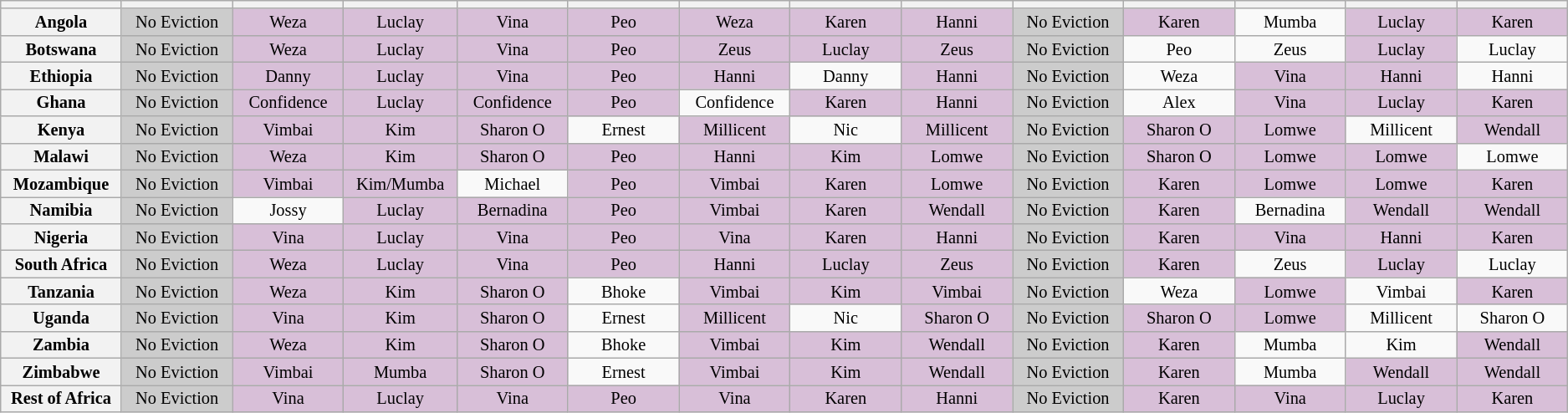<table class="wikitable" style="text-align:center; font-size:85%; line-height:15px">
<tr>
<th style="width: 6%;"></th>
<th style="width: 6%;"></th>
<th style="width: 6%;"></th>
<th style="width: 6%;"></th>
<th style="width: 6%;"></th>
<th style="width: 6%;"></th>
<th style="width: 6%;"></th>
<th style="width: 6%;"></th>
<th style="width: 6%;"></th>
<th style="width: 6%;"></th>
<th style="width: 6%;"></th>
<th style="width: 6%;"></th>
<th style="width: 6%;"></th>
<th style="width: 6%;"></th>
</tr>
<tr>
<th>Angola</th>
<td style="background:#ccc; text-align:center">No Eviction</td>
<td style="background:Thistle; text-align:center">Weza</td>
<td style="background:Thistle; text-align:center">Luclay</td>
<td style="background:Thistle; text-align:center">Vina</td>
<td style="background:Thistle; text-align:center">Peo</td>
<td style="background:Thistle; text-align:center">Weza</td>
<td style="background:Thistle; text-align:center">Karen</td>
<td style="background:Thistle; text-align:center">Hanni</td>
<td style="background:#ccc; text-align:center">No Eviction</td>
<td style="background:Thistle; text-align:center">Karen</td>
<td>Mumba</td>
<td style="background:Thistle; text-align:center">Luclay</td>
<td style="background:Thistle; text-align:center">Karen</td>
</tr>
<tr>
<th>Botswana</th>
<td style="background:#ccc; text-align:center">No Eviction</td>
<td style="background:Thistle; text-align:center">Weza</td>
<td style="background:Thistle; text-align:center">Luclay</td>
<td style="background:Thistle; text-align:center">Vina</td>
<td style="background:Thistle; text-align:center">Peo</td>
<td style="background:Thistle; text-align:center">Zeus</td>
<td style="background:Thistle; text-align:center">Luclay</td>
<td style="background:Thistle; text-align:center">Zeus</td>
<td style="background:#ccc; text-align:center">No Eviction</td>
<td>Peo</td>
<td>Zeus</td>
<td style="background:Thistle; text-align:center">Luclay</td>
<td>Luclay</td>
</tr>
<tr>
<th>Ethiopia</th>
<td style="background:#ccc; text-align:center">No Eviction</td>
<td style="background:Thistle; text-align:center">Danny</td>
<td style="background:Thistle; text-align:center">Luclay</td>
<td style="background:Thistle; text-align:center">Vina</td>
<td style="background:Thistle; text-align:center">Peo</td>
<td style="background:Thistle; text-align:center">Hanni</td>
<td>Danny</td>
<td style="background:Thistle; text-align:center">Hanni</td>
<td style="background:#ccc; text-align:center">No Eviction</td>
<td>Weza</td>
<td style="background:Thistle; text-align:center">Vina</td>
<td style="background:Thistle; text-align:center">Hanni</td>
<td>Hanni</td>
</tr>
<tr>
<th>Ghana</th>
<td style="background:#ccc; text-align:center">No Eviction</td>
<td style="background:Thistle; text-align:center">Confidence</td>
<td style="background:Thistle; text-align:center">Luclay</td>
<td style="background:Thistle; text-align:center">Confidence</td>
<td style="background:Thistle; text-align:center">Peo</td>
<td>Confidence</td>
<td style="background:Thistle; text-align:center">Karen</td>
<td style="background:Thistle; text-align:center">Hanni</td>
<td style="background:#ccc; text-align:center">No Eviction</td>
<td>Alex</td>
<td style="background:Thistle; text-align:center">Vina</td>
<td style="background:Thistle; text-align:center">Luclay</td>
<td style="background:Thistle; text-align:center">Karen</td>
</tr>
<tr>
<th>Kenya</th>
<td style="background:#ccc; text-align:center">No Eviction</td>
<td style="background:Thistle; text-align:center">Vimbai</td>
<td style="background:Thistle; text-align:center">Kim</td>
<td style="background:Thistle; text-align:center">Sharon O</td>
<td>Ernest</td>
<td style="background:Thistle; text-align:center">Millicent</td>
<td>Nic</td>
<td style="background:Thistle; text-align:center">Millicent</td>
<td style="background:#ccc; text-align:center">No Eviction</td>
<td style="background:Thistle; text-align:center">Sharon O</td>
<td style="background:Thistle; text-align:center">Lomwe</td>
<td>Millicent</td>
<td style="background:Thistle; text-align:center">Wendall</td>
</tr>
<tr>
<th>Malawi</th>
<td style="background:#ccc; text-align:center">No Eviction</td>
<td style="background:Thistle; text-align:center">Weza</td>
<td style="background:Thistle; text-align:center">Kim</td>
<td style="background:Thistle; text-align:center">Sharon O</td>
<td style="background:Thistle; text-align:center">Peo</td>
<td style="background:Thistle; text-align:center">Hanni</td>
<td style="background:Thistle; text-align:center">Kim</td>
<td style="background:Thistle; text-align:center">Lomwe</td>
<td style="background:#ccc; text-align:center">No Eviction</td>
<td style="background:Thistle; text-align:center">Sharon O</td>
<td style="background:Thistle; text-align:center">Lomwe</td>
<td style="background:Thistle; text-align:center">Lomwe</td>
<td>Lomwe</td>
</tr>
<tr>
<th>Mozambique</th>
<td style="background:#ccc; text-align:center">No Eviction</td>
<td style="background:Thistle; text-align:center">Vimbai</td>
<td style="background:Thistle; text-align:center">Kim/Mumba</td>
<td>Michael</td>
<td style="background:Thistle; text-align:center">Peo</td>
<td style="background:Thistle; text-align:center">Vimbai</td>
<td style="background:Thistle; text-align:center">Karen</td>
<td style="background:Thistle; text-align:center">Lomwe</td>
<td style="background:#ccc; text-align:center">No Eviction</td>
<td style="background:Thistle; text-align:center">Karen</td>
<td style="background:Thistle; text-align:center">Lomwe</td>
<td style="background:Thistle; text-align:center">Lomwe</td>
<td style="background:Thistle; text-align:center">Karen</td>
</tr>
<tr>
<th>Namibia</th>
<td style="background:#ccc; text-align:center">No Eviction</td>
<td>Jossy</td>
<td style="background:Thistle; text-align:center">Luclay</td>
<td style="background:Thistle; text-align:center">Bernadina</td>
<td style="background:Thistle; text-align:center">Peo</td>
<td style="background:Thistle; text-align:center">Vimbai</td>
<td style="background:Thistle; text-align:center">Karen</td>
<td style="background:Thistle; text-align:center">Wendall</td>
<td style="background:#ccc; text-align:center">No Eviction</td>
<td style="background:Thistle; text-align:center">Karen</td>
<td>Bernadina</td>
<td style="background:Thistle; text-align:center">Wendall</td>
<td style="background:Thistle; text-align:center">Wendall</td>
</tr>
<tr>
<th>Nigeria</th>
<td style="background:#ccc; text-align:center">No Eviction</td>
<td style="background:Thistle; text-align:center">Vina</td>
<td style="background:Thistle; text-align:center">Luclay</td>
<td style="background:Thistle; text-align:center">Vina</td>
<td style="background:Thistle; text-align:center">Peo</td>
<td style="background:Thistle; text-align:center">Vina</td>
<td style="background:Thistle; text-align:center">Karen</td>
<td style="background:Thistle; text-align:center">Hanni</td>
<td style="background:#ccc; text-align:center">No Eviction</td>
<td style="background:Thistle; text-align:center">Karen</td>
<td style="background:Thistle; text-align:center">Vina</td>
<td style="background:Thistle; text-align:center">Hanni</td>
<td style="background:Thistle; text-align:center">Karen</td>
</tr>
<tr>
<th>South Africa</th>
<td style="background:#ccc; text-align:center">No Eviction</td>
<td style="background:Thistle; text-align:center">Weza</td>
<td style="background:Thistle; text-align:center">Luclay</td>
<td style="background:Thistle; text-align:center">Vina</td>
<td style="background:Thistle; text-align:center">Peo</td>
<td style="background:Thistle; text-align:center">Hanni</td>
<td style="background:Thistle; text-align:center">Luclay</td>
<td style="background:Thistle; text-align:center">Zeus</td>
<td style="background:#ccc; text-align:center">No Eviction</td>
<td style="background:Thistle; text-align:center">Karen</td>
<td>Zeus</td>
<td style="background:Thistle; text-align:center">Luclay</td>
<td>Luclay</td>
</tr>
<tr>
<th>Tanzania</th>
<td style="background:#ccc; text-align:center">No Eviction</td>
<td style="background:Thistle; text-align:center">Weza</td>
<td style="background:Thistle; text-align:center">Kim</td>
<td style="background:Thistle; text-align:center">Sharon O</td>
<td>Bhoke</td>
<td style="background:Thistle; text-align:center">Vimbai</td>
<td style="background:Thistle; text-align:center">Kim</td>
<td style="background:Thistle; text-align:center">Vimbai</td>
<td style="background:#ccc; text-align:center">No Eviction</td>
<td>Weza</td>
<td style="background:Thistle; text-align:center">Lomwe</td>
<td>Vimbai</td>
<td style="background:Thistle; text-align:center">Karen</td>
</tr>
<tr>
<th>Uganda</th>
<td style="background:#ccc; text-align:center">No Eviction</td>
<td style="background:Thistle; text-align:center">Vina</td>
<td style="background:Thistle; text-align:center">Kim</td>
<td style="background:Thistle; text-align:center">Sharon O</td>
<td>Ernest</td>
<td style="background:Thistle; text-align:center">Millicent</td>
<td>Nic</td>
<td style="background:Thistle; text-align:center">Sharon O</td>
<td style="background:#ccc; text-align:center">No Eviction</td>
<td style="background:Thistle; text-align:center">Sharon O</td>
<td style="background:Thistle; text-align:center">Lomwe</td>
<td>Millicent</td>
<td>Sharon O</td>
</tr>
<tr>
<th>Zambia</th>
<td style="background:#ccc; text-align:center">No Eviction</td>
<td style="background:Thistle; text-align:center">Weza</td>
<td style="background:Thistle; text-align:center">Kim</td>
<td style="background:Thistle; text-align:center">Sharon O</td>
<td>Bhoke</td>
<td style="background:Thistle; text-align:center">Vimbai</td>
<td style="background:Thistle; text-align:center">Kim</td>
<td style="background:Thistle; text-align:center">Wendall</td>
<td style="background:#ccc; text-align:center">No Eviction</td>
<td style="background:Thistle; text-align:center">Karen</td>
<td>Mumba</td>
<td>Kim</td>
<td style="background:Thistle; text-align:center">Wendall</td>
</tr>
<tr>
<th>Zimbabwe</th>
<td style="background:#ccc; text-align:center">No Eviction</td>
<td style="background:Thistle; text-align:center">Vimbai</td>
<td style="background:Thistle; text-align:center">Mumba</td>
<td style="background:Thistle; text-align:center">Sharon O</td>
<td>Ernest</td>
<td style="background:Thistle; text-align:center">Vimbai</td>
<td style="background:Thistle; text-align:center">Kim</td>
<td style="background:Thistle; text-align:center">Wendall</td>
<td style="background:#ccc; text-align:center">No Eviction</td>
<td style="background:Thistle; text-align:center">Karen</td>
<td>Mumba</td>
<td style="background:Thistle; text-align:center">Wendall</td>
<td style="background:Thistle; text-align:center">Wendall</td>
</tr>
<tr>
<th>Rest of Africa</th>
<td style="background:#ccc; text-align:center">No Eviction</td>
<td style="background:Thistle; text-align:center">Vina</td>
<td style="background:Thistle; text-align:center">Luclay</td>
<td style="background:Thistle; text-align:center">Vina</td>
<td style="background:Thistle; text-align:center">Peo</td>
<td style="background:Thistle; text-align:center">Vina</td>
<td style="background:Thistle; text-align:center">Karen</td>
<td style="background:Thistle; text-align:center">Hanni</td>
<td style="background:#ccc; text-align:center">No Eviction</td>
<td style="background:Thistle; text-align:center">Karen</td>
<td style="background:Thistle; text-align:center">Vina</td>
<td style="background:Thistle; text-align:center">Luclay</td>
<td style="background:Thistle; text-align:center">Karen</td>
</tr>
</table>
